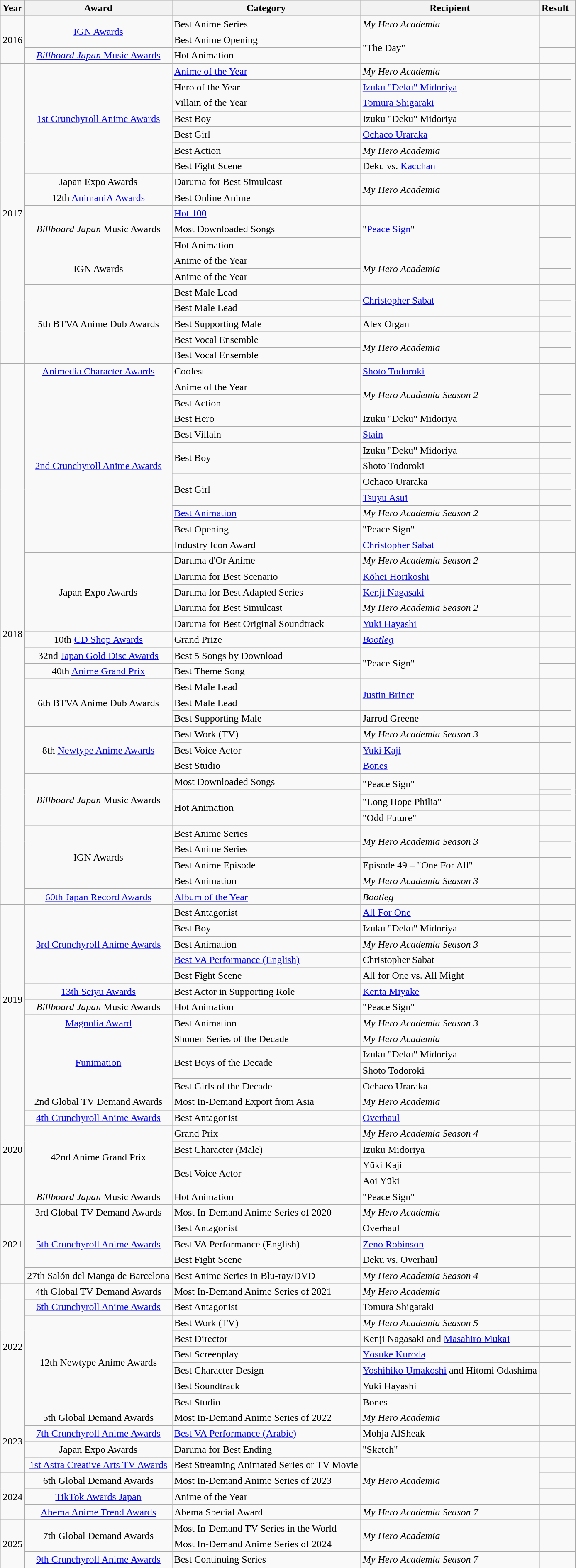<table class="wikitable plainrowheaders sortable">
<tr>
<th scope="col">Year</th>
<th scope="col">Award</th>
<th scope="col">Category</th>
<th scope="col">Recipient</th>
<th scope="col">Result</th>
<th scope="col" class="unsortable"></th>
</tr>
<tr>
<td rowspan="3" align="center">2016</td>
<td rowspan="2" align="center"><a href='#'>IGN Awards</a></td>
<td>Best Anime Series</td>
<td><em>My Hero Academia</em></td>
<td></td>
<td rowspan="2" style="text-align:center;"></td>
</tr>
<tr>
<td>Best Anime Opening</td>
<td rowspan="2">"The Day" </td>
<td></td>
</tr>
<tr>
<td align="center"><a href='#'><em>Billboard Japan</em> Music Awards</a></td>
<td>Hot Animation</td>
<td></td>
<td style="text-align:center;"></td>
</tr>
<tr>
<td rowspan="19" align="center">2017</td>
<td rowspan="7" align="center"><a href='#'>1st Crunchyroll Anime Awards</a></td>
<td><a href='#'>Anime of the Year</a></td>
<td><em>My Hero Academia</em></td>
<td></td>
<td rowspan="7" style="text-align:center;"></td>
</tr>
<tr>
<td>Hero of the Year</td>
<td><a href='#'>Izuku "Deku" Midoriya</a></td>
<td></td>
</tr>
<tr>
<td>Villain of the Year</td>
<td><a href='#'>Tomura Shigaraki</a></td>
<td></td>
</tr>
<tr>
<td>Best Boy</td>
<td>Izuku "Deku" Midoriya</td>
<td></td>
</tr>
<tr>
<td>Best Girl</td>
<td><a href='#'>Ochaco Uraraka</a></td>
<td></td>
</tr>
<tr>
<td>Best Action</td>
<td><em>My Hero Academia</em></td>
<td></td>
</tr>
<tr>
<td>Best Fight Scene</td>
<td>Deku vs. <a href='#'>Kacchan</a></td>
<td></td>
</tr>
<tr>
<td align="center">Japan Expo Awards</td>
<td>Daruma for Best Simulcast</td>
<td rowspan="2"><em>My Hero Academia</em></td>
<td></td>
<td style="text-align:center;"></td>
</tr>
<tr>
<td align="center">12th <a href='#'>AnimaniA Awards</a></td>
<td>Best Online Anime</td>
<td></td>
<td style="text-align:center;"></td>
</tr>
<tr>
<td rowspan="3" align="center"><em>Billboard Japan</em> Music Awards</td>
<td><a href='#'>Hot 100</a></td>
<td rowspan="3">"<a href='#'>Peace Sign</a>" </td>
<td></td>
<td rowspan="3" style="text-align:center;"></td>
</tr>
<tr>
<td>Most Downloaded Songs</td>
<td></td>
</tr>
<tr>
<td>Hot Animation</td>
<td></td>
</tr>
<tr>
<td rowspan="2" align="center">IGN Awards</td>
<td>Anime of the Year</td>
<td rowspan="2"><em>My Hero Academia</em></td>
<td></td>
<td rowspan="2" style="text-align:center;"></td>
</tr>
<tr>
<td>Anime of the Year </td>
<td></td>
</tr>
<tr>
<td rowspan="5" align="center">5th BTVA Anime Dub Awards</td>
<td>Best Male Lead</td>
<td rowspan="2"><a href='#'>Christopher Sabat</a> </td>
<td></td>
<td rowspan="5" style="text-align:center;"></td>
</tr>
<tr>
<td>Best Male Lead </td>
<td></td>
</tr>
<tr>
<td>Best Supporting Male</td>
<td>Alex Organ </td>
<td></td>
</tr>
<tr>
<td>Best Vocal Ensemble</td>
<td rowspan="2"><em>My Hero Academia</em></td>
<td></td>
</tr>
<tr>
<td>Best Vocal Ensemble </td>
<td></td>
</tr>
<tr>
<td rowspan="35" align="center">2018</td>
<td align="center"><a href='#'>Animedia Character Awards</a></td>
<td>Coolest</td>
<td><a href='#'>Shoto Todoroki</a></td>
<td></td>
<td style="text-align:center;"></td>
</tr>
<tr>
<td rowspan="11" align="center"><a href='#'>2nd Crunchyroll Anime Awards</a></td>
<td>Anime of the Year</td>
<td rowspan="2"><em>My Hero Academia Season 2</em></td>
<td></td>
<td rowspan="11" style="text-align:center;"></td>
</tr>
<tr>
<td>Best Action</td>
<td></td>
</tr>
<tr>
<td>Best Hero</td>
<td>Izuku "Deku" Midoriya</td>
<td></td>
</tr>
<tr>
<td>Best Villain</td>
<td><a href='#'>Stain</a></td>
<td></td>
</tr>
<tr>
<td rowspan="2">Best Boy</td>
<td>Izuku "Deku" Midoriya</td>
<td></td>
</tr>
<tr>
<td>Shoto Todoroki</td>
<td></td>
</tr>
<tr>
<td rowspan="2">Best Girl</td>
<td>Ochaco Uraraka</td>
<td></td>
</tr>
<tr>
<td><a href='#'>Tsuyu Asui</a></td>
<td></td>
</tr>
<tr>
<td><a href='#'>Best Animation</a></td>
<td><em>My Hero Academia Season 2</em></td>
<td></td>
</tr>
<tr>
<td>Best Opening</td>
<td>"Peace Sign" </td>
<td></td>
</tr>
<tr>
<td>Industry Icon Award</td>
<td><a href='#'>Christopher Sabat</a> </td>
<td></td>
</tr>
<tr>
<td rowspan="5" align="center">Japan Expo Awards</td>
<td>Daruma d'Or Anime</td>
<td><em>My Hero Academia Season 2</em></td>
<td></td>
<td rowspan="5" style="text-align:center;"></td>
</tr>
<tr>
<td>Daruma for Best Scenario</td>
<td><a href='#'>Kōhei Horikoshi</a></td>
<td></td>
</tr>
<tr>
<td>Daruma for Best Adapted Series</td>
<td><a href='#'>Kenji Nagasaki</a></td>
<td></td>
</tr>
<tr>
<td>Daruma for Best Simulcast</td>
<td><em>My Hero Academia Season 2</em></td>
<td></td>
</tr>
<tr>
<td>Daruma for Best Original Soundtrack</td>
<td><a href='#'>Yuki Hayashi</a></td>
<td></td>
</tr>
<tr>
<td align="center">10th <a href='#'>CD Shop Awards</a></td>
<td>Grand Prize</td>
<td><em><a href='#'>Bootleg</a></em></td>
<td></td>
<td style="text-align:center;"></td>
</tr>
<tr>
<td align="center">32nd <a href='#'>Japan Gold Disc Awards</a></td>
<td>Best 5 Songs by Download</td>
<td rowspan="2">"Peace Sign" </td>
<td></td>
<td style="text-align:center;"></td>
</tr>
<tr>
<td align="center">40th <a href='#'>Anime Grand Prix</a></td>
<td>Best Theme Song</td>
<td></td>
<td style="text-align:center;"></td>
</tr>
<tr>
<td rowspan="3" align="center">6th BTVA Anime Dub Awards</td>
<td>Best Male Lead</td>
<td rowspan="2"><a href='#'>Justin Briner</a> </td>
<td></td>
<td rowspan="3" style="text-align:center;"></td>
</tr>
<tr>
<td>Best Male Lead </td>
<td></td>
</tr>
<tr>
<td>Best Supporting Male</td>
<td>Jarrod Greene </td>
<td></td>
</tr>
<tr>
<td rowspan="3" align="center">8th <a href='#'>Newtype Anime Awards</a></td>
<td>Best Work (TV)</td>
<td><em>My Hero Academia Season 3</em></td>
<td></td>
<td rowspan="3" style="text-align:center;"></td>
</tr>
<tr>
<td>Best Voice Actor</td>
<td><a href='#'>Yuki Kaji</a></td>
<td></td>
</tr>
<tr>
<td>Best Studio</td>
<td><a href='#'>Bones</a></td>
<td></td>
</tr>
<tr>
<td rowspan="4" align="center"><em>Billboard Japan</em> Music Awards</td>
<td>Most Downloaded Songs</td>
<td rowspan="2">"Peace Sign" </td>
<td></td>
<td rowspan="4" style="text-align:center;"></td>
</tr>
<tr>
<td rowspan="3">Hot Animation</td>
<td></td>
</tr>
<tr>
<td>"Long Hope Philia" </td>
<td></td>
</tr>
<tr>
<td>"Odd Future" </td>
<td></td>
</tr>
<tr>
<td rowspan="4" align="center">IGN Awards</td>
<td>Best Anime Series</td>
<td rowspan="2"><em>My Hero Academia Season 3</em></td>
<td></td>
<td rowspan="4" style="text-align:center;"></td>
</tr>
<tr>
<td>Best Anime Series </td>
<td></td>
</tr>
<tr>
<td>Best Anime Episode</td>
<td>Episode 49 – "One For All"</td>
<td></td>
</tr>
<tr>
<td>Best Animation</td>
<td><em>My Hero Academia Season 3</em></td>
<td></td>
</tr>
<tr>
<td align="center"><a href='#'>60th Japan Record Awards</a></td>
<td><a href='#'>Album of the Year</a></td>
<td><em>Bootleg</em></td>
<td></td>
<td style="text-align:center;"></td>
</tr>
<tr>
<td rowspan="12" align="center">2019</td>
<td rowspan="5" align="center"><a href='#'>3rd Crunchyroll Anime Awards</a></td>
<td>Best Antagonist</td>
<td><a href='#'>All For One</a></td>
<td></td>
<td rowspan="5" style="text-align:center;"></td>
</tr>
<tr>
<td>Best Boy</td>
<td>Izuku "Deku" Midoriya</td>
<td></td>
</tr>
<tr>
<td>Best Animation</td>
<td><em>My Hero Academia Season 3</em></td>
<td></td>
</tr>
<tr>
<td><a href='#'>Best VA Performance (English)</a></td>
<td>Christopher Sabat </td>
<td></td>
</tr>
<tr>
<td>Best Fight Scene</td>
<td>All for One vs. All Might</td>
<td></td>
</tr>
<tr>
<td align="center"><a href='#'>13th Seiyu Awards</a></td>
<td>Best Actor in Supporting Role</td>
<td><a href='#'>Kenta Miyake</a> </td>
<td></td>
<td style="text-align:center;"></td>
</tr>
<tr>
<td align="center"><em>Billboard Japan</em> Music Awards</td>
<td>Hot Animation</td>
<td>"Peace Sign" </td>
<td></td>
<td style="text-align:center;"></td>
</tr>
<tr>
<td align="center"><a href='#'>Magnolia Award</a></td>
<td>Best Animation</td>
<td><em>My Hero Academia Season 3</em></td>
<td></td>
<td style="text-align:center;"></td>
</tr>
<tr>
<td align="center" rowspan="4"><a href='#'>Funimation</a></td>
<td>Shonen Series of the Decade</td>
<td><em>My Hero Academia</em></td>
<td></td>
<td style="text-align:center;"></td>
</tr>
<tr>
<td rowspan="2">Best Boys of the Decade</td>
<td>Izuku "Deku" Midoriya</td>
<td></td>
<td rowspan="3" style="text-align:center;"></td>
</tr>
<tr>
<td>Shoto Todoroki</td>
<td></td>
</tr>
<tr>
<td>Best Girls of the Decade</td>
<td>Ochaco Uraraka</td>
<td></td>
</tr>
<tr>
<td rowspan="7" align="center">2020</td>
<td align="center">2nd Global TV Demand Awards</td>
<td>Most In-Demand Export from Asia</td>
<td><em>My Hero Academia</em></td>
<td></td>
<td style="text-align:center;"></td>
</tr>
<tr>
<td align="center"><a href='#'>4th Crunchyroll Anime Awards</a></td>
<td>Best Antagonist</td>
<td><a href='#'>Overhaul</a></td>
<td></td>
<td style="text-align:center;"></td>
</tr>
<tr>
<td rowspan="4" align="center">42nd Anime Grand Prix</td>
<td>Grand Prix</td>
<td><em>My Hero Academia Season 4</em></td>
<td></td>
<td rowspan="4" style="text-align:center;"></td>
</tr>
<tr>
<td>Best Character (Male)</td>
<td>Izuku Midoriya</td>
<td></td>
</tr>
<tr>
<td rowspan="2">Best Voice Actor</td>
<td>Yūki Kaji</td>
<td></td>
</tr>
<tr>
<td>Aoi Yūki</td>
<td></td>
</tr>
<tr>
<td align="center"><em>Billboard Japan</em> Music Awards</td>
<td>Hot Animation</td>
<td>"Peace Sign" </td>
<td></td>
<td style="text-align:center;"></td>
</tr>
<tr>
<td rowspan="5" align="center">2021</td>
<td align="center">3rd Global TV Demand Awards</td>
<td>Most In-Demand Anime Series of 2020</td>
<td><em>My Hero Academia</em></td>
<td></td>
<td style="text-align:center;"></td>
</tr>
<tr>
<td rowspan="3" align="center"><a href='#'>5th Crunchyroll Anime Awards</a></td>
<td>Best Antagonist</td>
<td>Overhaul</td>
<td></td>
<td rowspan="3" style="text-align:center;"></td>
</tr>
<tr>
<td>Best VA Performance (English)</td>
<td><a href='#'>Zeno Robinson</a> </td>
<td></td>
</tr>
<tr>
<td>Best Fight Scene</td>
<td>Deku vs. Overhaul</td>
<td></td>
</tr>
<tr>
<td align="center">27th Salón del Manga de Barcelona</td>
<td>Best Anime Series in Blu-ray/DVD</td>
<td><em>My Hero Academia Season 4</em></td>
<td></td>
<td style="text-align:center;"></td>
</tr>
<tr>
<td rowspan="8" align="center">2022</td>
<td align="center">4th Global TV Demand Awards</td>
<td>Most In-Demand Anime Series of 2021</td>
<td><em>My Hero Academia</em></td>
<td></td>
<td style="text-align:center;"></td>
</tr>
<tr>
<td align="center"><a href='#'>6th Crunchyroll Anime Awards</a></td>
<td>Best Antagonist</td>
<td>Tomura Shigaraki</td>
<td></td>
<td style="text-align:center;"></td>
</tr>
<tr>
<td rowspan="6" align="center">12th Newtype Anime Awards</td>
<td>Best Work (TV)</td>
<td><em>My Hero Academia Season 5</em></td>
<td></td>
<td rowspan="6" style="text-align:center;"></td>
</tr>
<tr>
<td>Best Director</td>
<td>Kenji Nagasaki and <a href='#'>Masahiro Mukai</a></td>
<td></td>
</tr>
<tr>
<td>Best Screenplay</td>
<td><a href='#'>Yōsuke Kuroda</a></td>
<td></td>
</tr>
<tr>
<td>Best Character Design</td>
<td><a href='#'>Yoshihiko Umakoshi</a> and Hitomi Odashima</td>
<td></td>
</tr>
<tr>
<td>Best Soundtrack</td>
<td>Yuki Hayashi</td>
<td></td>
</tr>
<tr>
<td>Best Studio</td>
<td>Bones</td>
<td></td>
</tr>
<tr>
<td rowspan="4" align="center">2023</td>
<td align="center">5th Global Demand Awards</td>
<td>Most In-Demand Anime Series of 2022</td>
<td><em>My Hero Academia</em></td>
<td></td>
<td style="text-align:center;"></td>
</tr>
<tr>
<td align="center"><a href='#'>7th Crunchyroll Anime Awards</a></td>
<td><a href='#'>Best VA Performance (Arabic)</a></td>
<td>Mohja AlSheak </td>
<td></td>
<td style="text-align:center;"></td>
</tr>
<tr>
<td align="center">Japan Expo Awards</td>
<td>Daruma for Best Ending</td>
<td>"Sketch" </td>
<td></td>
<td style="text-align:center;"></td>
</tr>
<tr>
<td align="center"><a href='#'>1st Astra Creative Arts TV Awards</a></td>
<td>Best Streaming Animated Series or TV Movie</td>
<td rowspan="3"><em>My Hero Academia</em></td>
<td></td>
<td style="text-align:center;"></td>
</tr>
<tr>
<td rowspan="3" align="center">2024</td>
<td align="center">6th Global Demand Awards</td>
<td>Most In-Demand Anime Series of 2023</td>
<td></td>
<td style="text-align:center;"></td>
</tr>
<tr>
<td align="center"><a href='#'>TikTok Awards Japan</a></td>
<td>Anime of the Year</td>
<td></td>
<td style="text-align:center;"></td>
</tr>
<tr>
<td align="center"><a href='#'>Abema Anime Trend Awards</a></td>
<td>Abema Special Award </td>
<td><em>My Hero Academia Season 7</em></td>
<td></td>
<td style="text-align:center;"></td>
</tr>
<tr>
<td rowspan="3" align="center">2025</td>
<td rowspan="2" align="center">7th Global Demand Awards</td>
<td>Most In-Demand TV Series in the World</td>
<td rowspan="2"><em>My Hero Academia</em></td>
<td></td>
<td rowspan="2" style="text-align:center;"></td>
</tr>
<tr>
<td>Most In-Demand Anime Series of 2024</td>
<td></td>
</tr>
<tr>
<td align="center"><a href='#'>9th Crunchyroll Anime Awards</a></td>
<td>Best Continuing Series</td>
<td><em>My Hero Academia Season 7</em></td>
<td></td>
<td style="text-align:center;"></td>
</tr>
</table>
